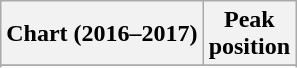<table class="wikitable sortable plainrowheaders">
<tr>
<th scope="col">Chart (2016–2017)</th>
<th scope="col">Peak<br>position</th>
</tr>
<tr>
</tr>
<tr>
</tr>
<tr>
</tr>
<tr>
</tr>
<tr>
</tr>
</table>
